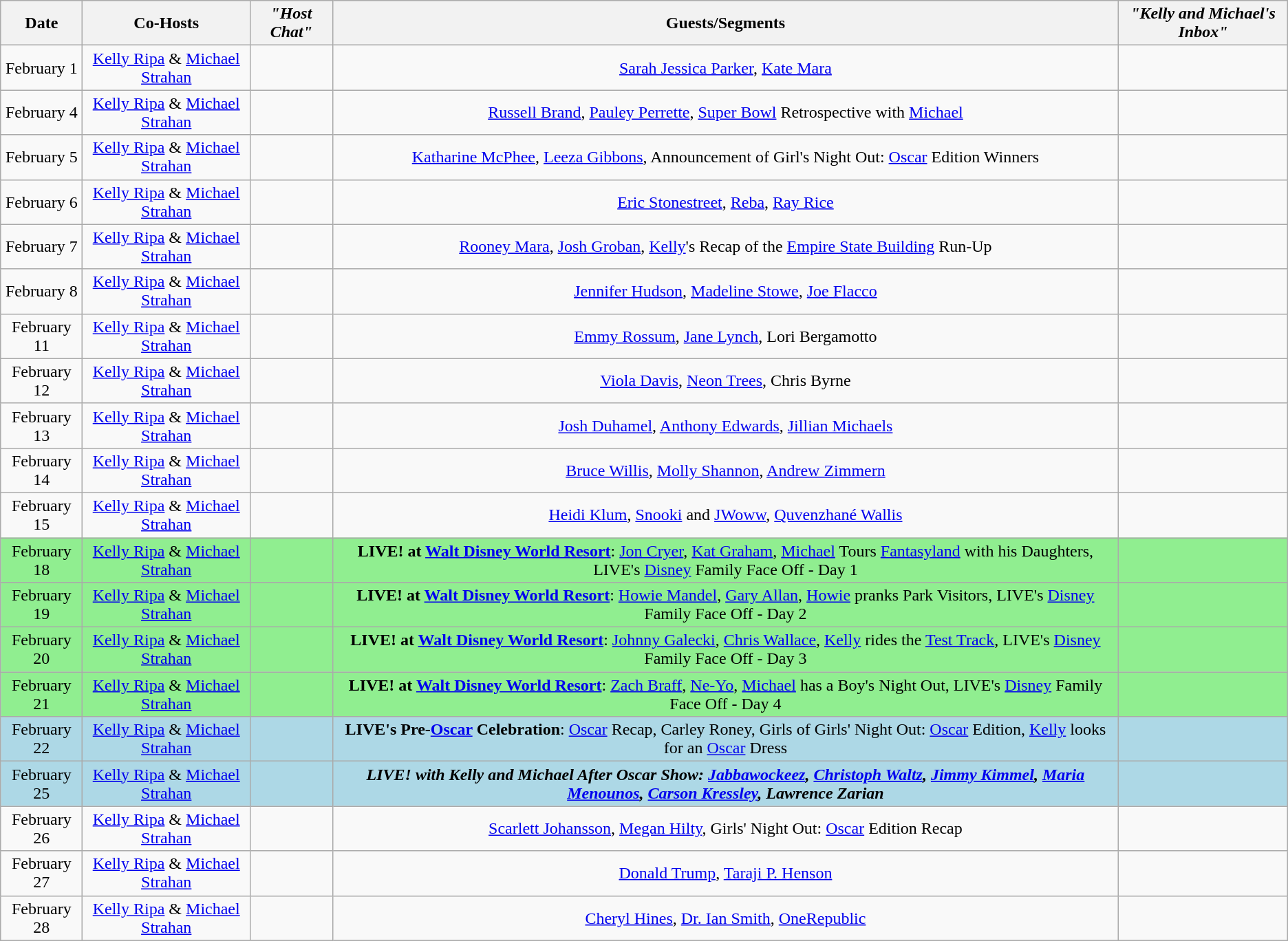<table class="wikitable sortable" style="text-align:center;">
<tr>
<th>Date</th>
<th>Co-Hosts</th>
<th><em>"Host Chat"</em></th>
<th>Guests/Segments</th>
<th><em>"Kelly and Michael's Inbox"</em></th>
</tr>
<tr>
<td>February 1</td>
<td><a href='#'>Kelly Ripa</a> & <a href='#'>Michael Strahan</a></td>
<td></td>
<td><a href='#'>Sarah Jessica Parker</a>, <a href='#'>Kate Mara</a></td>
<td></td>
</tr>
<tr>
<td>February 4</td>
<td><a href='#'>Kelly Ripa</a> & <a href='#'>Michael Strahan</a></td>
<td></td>
<td><a href='#'>Russell Brand</a>, <a href='#'>Pauley Perrette</a>, <a href='#'>Super Bowl</a> Retrospective with <a href='#'>Michael</a></td>
<td></td>
</tr>
<tr>
<td>February 5</td>
<td><a href='#'>Kelly Ripa</a> & <a href='#'>Michael Strahan</a></td>
<td></td>
<td><a href='#'>Katharine McPhee</a>, <a href='#'>Leeza Gibbons</a>, Announcement of Girl's Night Out: <a href='#'>Oscar</a> Edition Winners</td>
<td></td>
</tr>
<tr>
<td>February 6</td>
<td><a href='#'>Kelly Ripa</a> & <a href='#'>Michael Strahan</a></td>
<td></td>
<td><a href='#'>Eric Stonestreet</a>, <a href='#'>Reba</a>, <a href='#'>Ray Rice</a></td>
<td></td>
</tr>
<tr>
<td>February 7</td>
<td><a href='#'>Kelly Ripa</a> & <a href='#'>Michael Strahan</a></td>
<td></td>
<td><a href='#'>Rooney Mara</a>, <a href='#'>Josh Groban</a>, <a href='#'>Kelly</a>'s Recap of the <a href='#'>Empire State Building</a> Run-Up</td>
<td></td>
</tr>
<tr>
<td>February 8</td>
<td><a href='#'>Kelly Ripa</a> & <a href='#'>Michael Strahan</a></td>
<td></td>
<td><a href='#'>Jennifer Hudson</a>, <a href='#'>Madeline Stowe</a>, <a href='#'>Joe Flacco</a></td>
<td></td>
</tr>
<tr>
<td>February 11</td>
<td><a href='#'>Kelly Ripa</a> & <a href='#'>Michael Strahan</a></td>
<td></td>
<td><a href='#'>Emmy Rossum</a>, <a href='#'>Jane Lynch</a>, Lori Bergamotto</td>
<td></td>
</tr>
<tr>
<td>February 12</td>
<td><a href='#'>Kelly Ripa</a> & <a href='#'>Michael Strahan</a></td>
<td></td>
<td><a href='#'>Viola Davis</a>, <a href='#'>Neon Trees</a>, Chris Byrne</td>
<td></td>
</tr>
<tr>
<td>February 13</td>
<td><a href='#'>Kelly Ripa</a> & <a href='#'>Michael Strahan</a></td>
<td></td>
<td><a href='#'>Josh Duhamel</a>, <a href='#'>Anthony Edwards</a>, <a href='#'>Jillian Michaels</a></td>
<td></td>
</tr>
<tr>
<td>February 14</td>
<td><a href='#'>Kelly Ripa</a> & <a href='#'>Michael Strahan</a></td>
<td></td>
<td><a href='#'>Bruce Willis</a>, <a href='#'>Molly Shannon</a>, <a href='#'>Andrew Zimmern</a></td>
<td></td>
</tr>
<tr>
<td>February 15</td>
<td><a href='#'>Kelly Ripa</a> & <a href='#'>Michael Strahan</a></td>
<td></td>
<td><a href='#'>Heidi Klum</a>, <a href='#'>Snooki</a> and <a href='#'>JWoww</a>, <a href='#'>Quvenzhané Wallis</a></td>
<td></td>
</tr>
<tr style="background:lightgreen;">
<td>February 18</td>
<td><a href='#'>Kelly Ripa</a> & <a href='#'>Michael Strahan</a></td>
<td></td>
<td><strong>LIVE! at <a href='#'>Walt Disney World Resort</a></strong>: <a href='#'>Jon Cryer</a>, <a href='#'>Kat Graham</a>, <a href='#'>Michael</a> Tours <a href='#'>Fantasyland</a> with his Daughters, LIVE's <a href='#'>Disney</a> Family Face Off - Day 1</td>
<td></td>
</tr>
<tr style="background:lightgreen;">
<td>February 19</td>
<td><a href='#'>Kelly Ripa</a> & <a href='#'>Michael Strahan</a></td>
<td></td>
<td><strong>LIVE! at <a href='#'>Walt Disney World Resort</a></strong>: <a href='#'>Howie Mandel</a>, <a href='#'>Gary Allan</a>, <a href='#'>Howie</a> pranks Park Visitors, LIVE's <a href='#'>Disney</a> Family Face Off - Day 2</td>
<td></td>
</tr>
<tr style="background:lightgreen;">
<td>February 20</td>
<td><a href='#'>Kelly Ripa</a> & <a href='#'>Michael Strahan</a></td>
<td></td>
<td><strong>LIVE! at <a href='#'>Walt Disney World Resort</a></strong>: <a href='#'>Johnny Galecki</a>, <a href='#'>Chris Wallace</a>, <a href='#'>Kelly</a> rides the <a href='#'>Test Track</a>, LIVE's <a href='#'>Disney</a> Family Face Off - Day 3</td>
<td></td>
</tr>
<tr style="background:lightgreen;">
<td>February 21</td>
<td><a href='#'>Kelly Ripa</a> & <a href='#'>Michael Strahan</a></td>
<td></td>
<td><strong>LIVE! at <a href='#'>Walt Disney World Resort</a></strong>: <a href='#'>Zach Braff</a>, <a href='#'>Ne-Yo</a>, <a href='#'>Michael</a> has a Boy's Night Out, LIVE's <a href='#'>Disney</a> Family Face Off - Day 4</td>
<td></td>
</tr>
<tr style="background:lightblue;">
<td>February 22</td>
<td><a href='#'>Kelly Ripa</a> & <a href='#'>Michael Strahan</a></td>
<td></td>
<td><strong>LIVE's Pre-<a href='#'>Oscar</a> Celebration</strong>: <a href='#'>Oscar</a> Recap, Carley Roney, Girls of Girls' Night Out: <a href='#'>Oscar</a> Edition, <a href='#'>Kelly</a> looks for an <a href='#'>Oscar</a> Dress</td>
<td></td>
</tr>
<tr style="background:lightblue;">
<td>February 25</td>
<td><a href='#'>Kelly Ripa</a> & <a href='#'>Michael Strahan</a></td>
<td></td>
<td><strong><em>LIVE! with Kelly and Michael<em> After Oscar Show<strong>: <a href='#'>Jabbawockeez</a>, <a href='#'>Christoph Waltz</a>, <a href='#'>Jimmy Kimmel</a>, <a href='#'>Maria Menounos</a>, <a href='#'>Carson Kressley</a>, Lawrence Zarian</td>
<td></td>
</tr>
<tr>
<td>February 26</td>
<td><a href='#'>Kelly Ripa</a> & <a href='#'>Michael Strahan</a></td>
<td></td>
<td><a href='#'>Scarlett Johansson</a>, <a href='#'>Megan Hilty</a>, Girls' Night Out: <a href='#'>Oscar</a> Edition Recap</td>
<td></td>
</tr>
<tr>
<td>February 27</td>
<td><a href='#'>Kelly Ripa</a> & <a href='#'>Michael Strahan</a></td>
<td></td>
<td><a href='#'>Donald Trump</a>, <a href='#'>Taraji P. Henson</a></td>
<td></td>
</tr>
<tr>
<td>February 28</td>
<td><a href='#'>Kelly Ripa</a> & <a href='#'>Michael Strahan</a></td>
<td></td>
<td><a href='#'>Cheryl Hines</a>, <a href='#'>Dr. Ian Smith</a>, <a href='#'>OneRepublic</a></td>
<td></td>
</tr>
</table>
